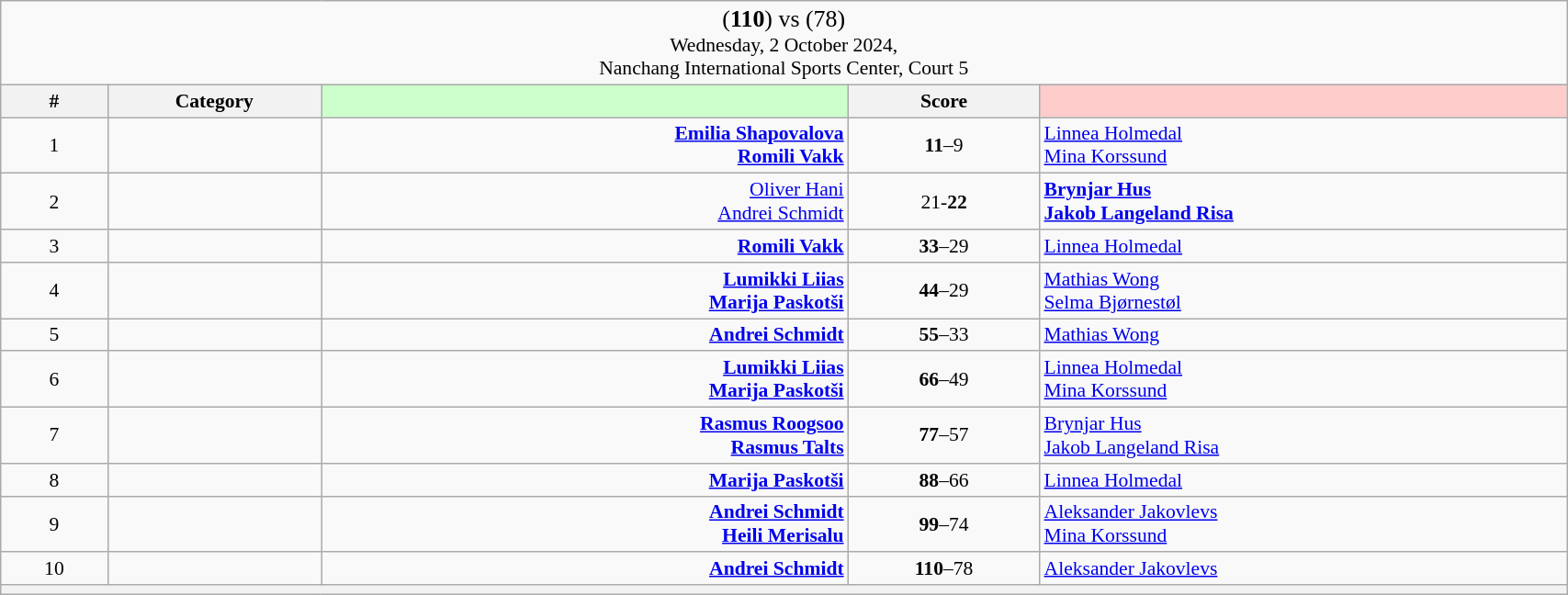<table class="wikitable mw-collapsible mw-collapsed" style="font-size:90%; text-align:center" width="90%">
<tr>
<td colspan="5"><big>(<strong>110</strong>) <strong></strong> vs  (78)</big><br>Wednesday, 2 October 2024, <br>Nanchang International Sports Center, Court 5</td>
</tr>
<tr>
<th width="25">#</th>
<th width="50">Category</th>
<th style="background-color:#CCFFCC" width="150"></th>
<th width="50">Score<br></th>
<th style="background-color:#FFCCCC" width="150"></th>
</tr>
<tr>
<td>1</td>
<td></td>
<td align="right"><strong><a href='#'>Emilia Shapovalova</a> <br><a href='#'>Romili Vakk</a> </strong></td>
<td><strong>11</strong>–9<br></td>
<td align="left"> <a href='#'>Linnea Holmedal</a><br> <a href='#'>Mina Korssund</a></td>
</tr>
<tr>
<td>2</td>
<td></td>
<td align="right"><a href='#'>Oliver Hani</a> <br><a href='#'>Andrei Schmidt</a> </td>
<td>21-<strong>22</strong><br></td>
<td align="left"><strong> <a href='#'>Brynjar Hus</a><br> <a href='#'>Jakob Langeland Risa</a></strong></td>
</tr>
<tr>
<td>3</td>
<td></td>
<td align="right"><strong><a href='#'>Romili Vakk</a> </strong></td>
<td><strong>33</strong>–29<br></td>
<td align="left"> <a href='#'>Linnea Holmedal</a></td>
</tr>
<tr>
<td>4</td>
<td></td>
<td align="right"><strong><a href='#'>Lumikki Liias</a> <br><a href='#'>Marija Paskotši</a> </strong></td>
<td><strong>44</strong>–29<br></td>
<td align="left"> <a href='#'>Mathias Wong</a><br> <a href='#'>Selma Bjørnestøl</a></td>
</tr>
<tr>
<td>5</td>
<td></td>
<td align="right"><strong><a href='#'>Andrei Schmidt</a> </strong></td>
<td><strong>55</strong>–33<br></td>
<td align="left"> <a href='#'>Mathias Wong</a></td>
</tr>
<tr>
<td>6</td>
<td></td>
<td align="right"><strong><a href='#'>Lumikki Liias</a> <br><a href='#'>Marija Paskotši</a> </strong></td>
<td><strong>66</strong>–49<br></td>
<td align="left"> <a href='#'>Linnea Holmedal</a><br> <a href='#'>Mina Korssund</a></td>
</tr>
<tr>
<td>7</td>
<td></td>
<td align="right"><strong><a href='#'>Rasmus Roogsoo</a> <br><a href='#'>Rasmus Talts</a> </strong></td>
<td><strong>77</strong>–57<br></td>
<td align="left"> <a href='#'>Brynjar Hus</a><br> <a href='#'>Jakob Langeland Risa</a></td>
</tr>
<tr>
<td>8</td>
<td></td>
<td align="right"><strong><a href='#'>Marija Paskotši</a> </strong></td>
<td><strong>88</strong>–66<br></td>
<td align="left"> <a href='#'>Linnea Holmedal</a></td>
</tr>
<tr>
<td>9</td>
<td></td>
<td align="right"><strong><a href='#'>Andrei Schmidt</a> <br><a href='#'>Heili Merisalu</a> </strong></td>
<td><strong>99</strong>–74<br></td>
<td align="left"> <a href='#'>Aleksander Jakovlevs</a><br> <a href='#'>Mina Korssund</a></td>
</tr>
<tr>
<td>10</td>
<td></td>
<td align="right"><strong><a href='#'>Andrei Schmidt</a> </strong></td>
<td><strong>110</strong>–78<br></td>
<td align="left"> <a href='#'>Aleksander Jakovlevs</a></td>
</tr>
<tr>
<th colspan="5"></th>
</tr>
</table>
